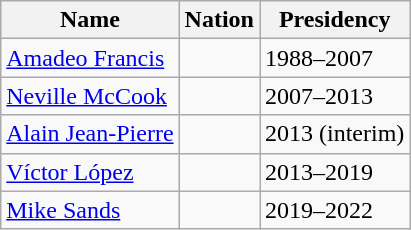<table class="wikitable">
<tr>
<th>Name</th>
<th>Nation</th>
<th>Presidency</th>
</tr>
<tr>
<td><a href='#'>Amadeo Francis</a></td>
<td></td>
<td>1988–2007</td>
</tr>
<tr>
<td><a href='#'>Neville McCook</a></td>
<td></td>
<td>2007–2013</td>
</tr>
<tr>
<td><a href='#'>Alain Jean-Pierre</a></td>
<td></td>
<td>2013 (interim)</td>
</tr>
<tr>
<td><a href='#'>Víctor López</a></td>
<td></td>
<td>2013–2019</td>
</tr>
<tr>
<td><a href='#'>Mike Sands</a></td>
<td></td>
<td>2019–2022</td>
</tr>
</table>
